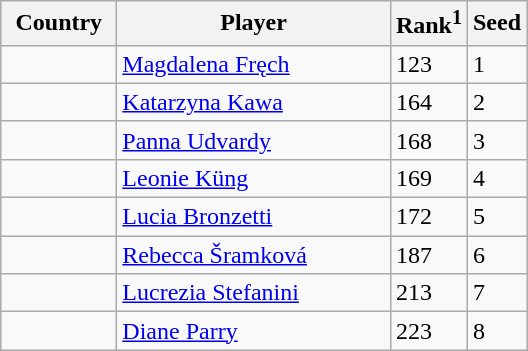<table class="sortable wikitable">
<tr>
<th width="70">Country</th>
<th width="175">Player</th>
<th>Rank<sup>1</sup></th>
<th>Seed</th>
</tr>
<tr>
<td></td>
<td><a href='#'>Magdalena Fręch</a></td>
<td>123</td>
<td>1</td>
</tr>
<tr>
<td></td>
<td><a href='#'>Katarzyna Kawa</a></td>
<td>164</td>
<td>2</td>
</tr>
<tr>
<td></td>
<td><a href='#'>Panna Udvardy</a></td>
<td>168</td>
<td>3</td>
</tr>
<tr>
<td></td>
<td><a href='#'>Leonie Küng</a></td>
<td>169</td>
<td>4</td>
</tr>
<tr>
<td></td>
<td><a href='#'>Lucia Bronzetti</a></td>
<td>172</td>
<td>5</td>
</tr>
<tr>
<td></td>
<td><a href='#'>Rebecca Šramková</a></td>
<td>187</td>
<td>6</td>
</tr>
<tr>
<td></td>
<td><a href='#'>Lucrezia Stefanini</a></td>
<td>213</td>
<td>7</td>
</tr>
<tr>
<td></td>
<td><a href='#'>Diane Parry</a></td>
<td>223</td>
<td>8</td>
</tr>
</table>
